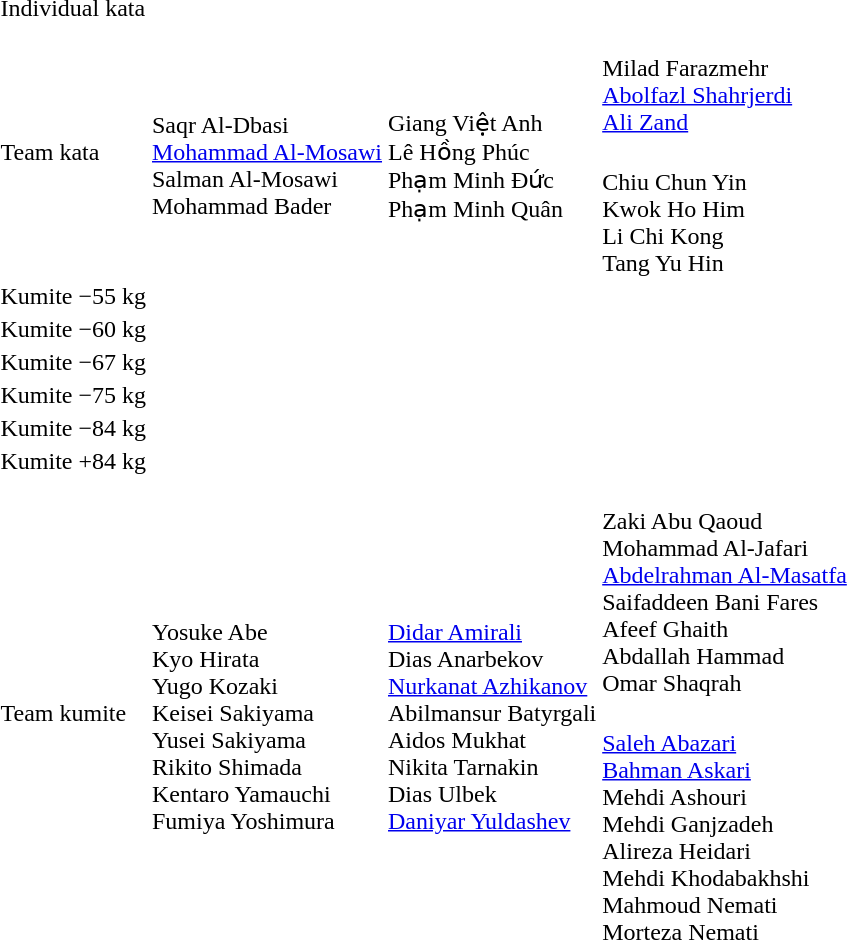<table>
<tr>
<td rowspan=2>Individual kata</td>
<td rowspan=2></td>
<td rowspan=2></td>
<td></td>
</tr>
<tr>
<td></td>
</tr>
<tr>
<td rowspan=2>Team kata</td>
<td rowspan=2><br>Saqr Al-Dbasi<br><a href='#'>Mohammad Al-Mosawi</a><br>Salman Al-Mosawi<br>Mohammad Bader</td>
<td rowspan=2><br>Giang Việt Anh<br>Lê Hồng Phúc<br>Phạm Minh Đức<br>Phạm Minh Quân</td>
<td><br>Milad Farazmehr<br><a href='#'>Abolfazl Shahrjerdi</a><br><a href='#'>Ali Zand</a></td>
</tr>
<tr>
<td><br>Chiu Chun Yin<br>Kwok Ho Him<br>Li Chi Kong<br>Tang Yu Hin</td>
</tr>
<tr>
<td rowspan=2>Kumite −55 kg</td>
<td rowspan=2></td>
<td rowspan=2></td>
<td></td>
</tr>
<tr>
<td></td>
</tr>
<tr>
<td rowspan=2>Kumite −60 kg</td>
<td rowspan=2></td>
<td rowspan=2></td>
<td></td>
</tr>
<tr>
<td></td>
</tr>
<tr>
<td rowspan=2>Kumite −67 kg</td>
<td rowspan=2></td>
<td rowspan=2></td>
<td></td>
</tr>
<tr>
<td></td>
</tr>
<tr>
<td rowspan=2>Kumite −75 kg</td>
<td rowspan=2></td>
<td rowspan=2></td>
<td></td>
</tr>
<tr>
<td></td>
</tr>
<tr>
<td rowspan=2>Kumite −84 kg</td>
<td rowspan=2></td>
<td rowspan=2></td>
<td></td>
</tr>
<tr>
<td></td>
</tr>
<tr>
<td rowspan=2>Kumite +84 kg</td>
<td rowspan=2></td>
<td rowspan=2></td>
<td></td>
</tr>
<tr>
<td></td>
</tr>
<tr>
<td rowspan=2>Team kumite</td>
<td rowspan=2><br>Yosuke Abe<br>Kyo Hirata<br>Yugo Kozaki<br>Keisei Sakiyama<br>Yusei Sakiyama<br>Rikito Shimada<br>Kentaro Yamauchi<br>Fumiya Yoshimura</td>
<td rowspan=2><br><a href='#'>Didar Amirali</a><br>Dias Anarbekov<br><a href='#'>Nurkanat Azhikanov</a><br>Abilmansur Batyrgali<br>Aidos Mukhat<br>Nikita Tarnakin<br>Dias Ulbek<br><a href='#'>Daniyar Yuldashev</a></td>
<td><br>Zaki Abu Qaoud<br>Mohammad Al-Jafari<br><a href='#'>Abdelrahman Al-Masatfa</a><br>Saifaddeen Bani Fares<br>Afeef Ghaith<br>Abdallah Hammad<br>Omar Shaqrah</td>
</tr>
<tr>
<td><br><a href='#'>Saleh Abazari</a><br><a href='#'>Bahman Askari</a><br>Mehdi Ashouri<br>Mehdi Ganjzadeh<br>Alireza Heidari<br>Mehdi Khodabakhshi<br>Mahmoud Nemati<br>Morteza Nemati</td>
</tr>
</table>
